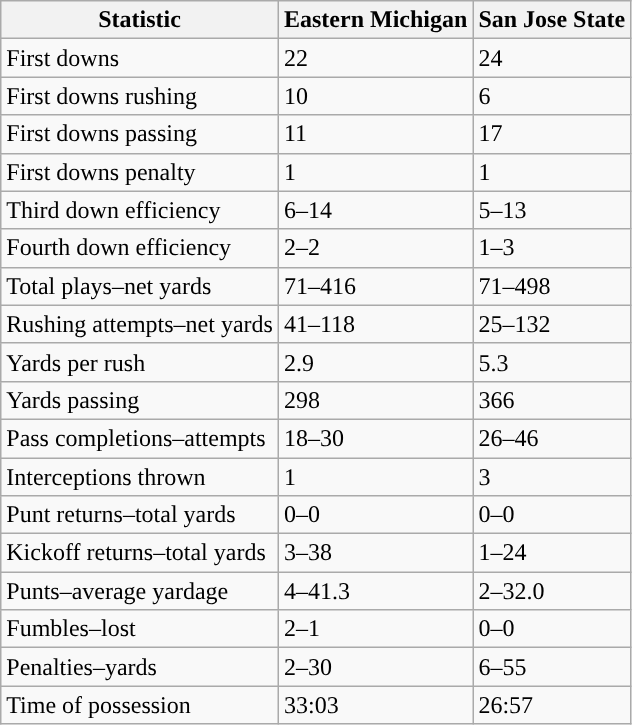<table class="wikitable">
<tr>
<th>Statistic</th>
<th><strong>Eastern Michigan</strong></th>
<th><strong>San Jose State</strong></th>
</tr>
<tr>
<td>First downs</td>
<td>22</td>
<td>24</td>
</tr>
<tr>
<td>First downs rushing</td>
<td>10</td>
<td>6</td>
</tr>
<tr>
<td>First downs passing</td>
<td>11</td>
<td>17</td>
</tr>
<tr>
<td>First downs penalty</td>
<td>1</td>
<td>1</td>
</tr>
<tr>
<td>Third down efficiency</td>
<td>6–14</td>
<td>5–13</td>
</tr>
<tr>
<td>Fourth down efficiency</td>
<td>2–2</td>
<td>1–3</td>
</tr>
<tr>
<td>Total plays–net yards</td>
<td>71–416</td>
<td>71–498</td>
</tr>
<tr>
<td>Rushing attempts–net yards</td>
<td>41–118</td>
<td>25–132</td>
</tr>
<tr>
<td>Yards per rush</td>
<td>2.9</td>
<td>5.3</td>
</tr>
<tr>
<td>Yards passing</td>
<td>298</td>
<td>366</td>
</tr>
<tr>
<td>Pass completions–attempts</td>
<td>18–30</td>
<td>26–46</td>
</tr>
<tr>
<td>Interceptions thrown</td>
<td>1</td>
<td>3</td>
</tr>
<tr>
<td>Punt returns–total yards</td>
<td>0–0</td>
<td>0–0</td>
</tr>
<tr>
<td>Kickoff returns–total yards</td>
<td>3–38</td>
<td>1–24</td>
</tr>
<tr>
<td>Punts–average yardage</td>
<td>4–41.3</td>
<td>2–32.0</td>
</tr>
<tr>
<td>Fumbles–lost</td>
<td>2–1</td>
<td>0–0</td>
</tr>
<tr>
<td>Penalties–yards</td>
<td>2–30</td>
<td>6–55</td>
</tr>
<tr>
<td>Time of possession</td>
<td>33:03</td>
<td>26:57</td>
</tr>
</table>
